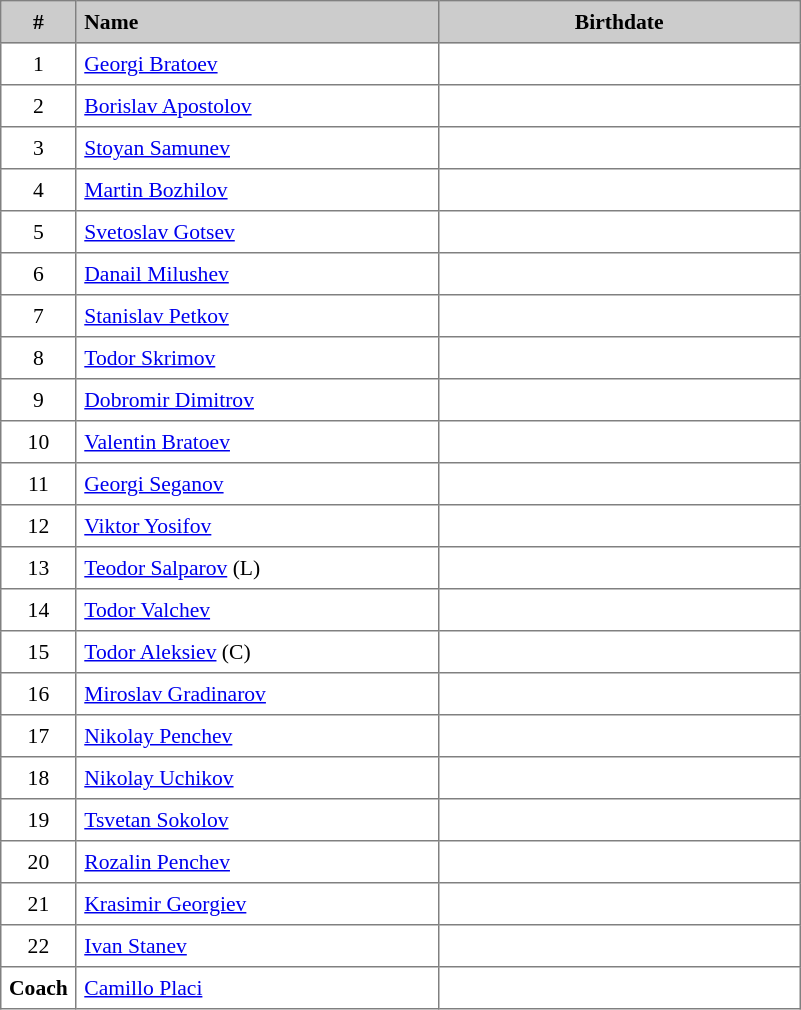<table border="1" cellspacing="2" cellpadding="5" style="border-collapse: collapse; font-size: 90%;">
<tr style="background:#ccc;">
<th>#</th>
<th style="text-align:left; width:16em;">Name</th>
<th style="text-align:center; width:16em;">Birthdate</th>
</tr>
<tr>
<td style="text-align:center;">1</td>
<td><a href='#'>Georgi Bratoev</a></td>
<td align="center"></td>
</tr>
<tr>
<td style="text-align:center;">2</td>
<td><a href='#'>Borislav Apostolov</a></td>
<td align="center"></td>
</tr>
<tr>
<td style="text-align:center;">3</td>
<td><a href='#'>Stoyan Samunev</a></td>
<td align="center"></td>
</tr>
<tr>
<td style="text-align:center;">4</td>
<td><a href='#'>Martin Bozhilov</a></td>
<td align="center"></td>
</tr>
<tr>
<td style="text-align:center;">5</td>
<td><a href='#'>Svetoslav Gotsev</a></td>
<td align="center"></td>
</tr>
<tr>
<td style="text-align:center;">6</td>
<td><a href='#'>Danail Milushev</a></td>
<td align="center"></td>
</tr>
<tr>
<td style="text-align:center;">7</td>
<td><a href='#'>Stanislav Petkov</a></td>
<td align="center"></td>
</tr>
<tr>
<td style="text-align:center;">8</td>
<td><a href='#'>Todor Skrimov</a></td>
<td align="center"></td>
</tr>
<tr>
<td style="text-align:center;">9</td>
<td><a href='#'>Dobromir Dimitrov</a></td>
<td align="center"></td>
</tr>
<tr>
<td style="text-align:center;">10</td>
<td><a href='#'>Valentin Bratoev</a></td>
<td align="center"></td>
</tr>
<tr>
<td style="text-align:center;">11</td>
<td><a href='#'>Georgi Seganov</a></td>
<td align="center"></td>
</tr>
<tr>
<td style="text-align:center;">12</td>
<td><a href='#'>Viktor Yosifov</a></td>
<td align="center"></td>
</tr>
<tr>
<td style="text-align:center;">13</td>
<td><a href='#'>Teodor Salparov</a> (L)</td>
<td align="center"></td>
</tr>
<tr>
<td style="text-align:center;">14</td>
<td><a href='#'>Todor Valchev</a></td>
<td align="center"></td>
</tr>
<tr>
<td style="text-align:center;">15</td>
<td><a href='#'>Todor Aleksiev</a> (C)</td>
<td align="center"></td>
</tr>
<tr>
<td style="text-align:center;">16</td>
<td><a href='#'>Miroslav Gradinarov</a></td>
<td align="center"></td>
</tr>
<tr>
<td style="text-align:center;">17</td>
<td><a href='#'>Nikolay Penchev</a></td>
<td align="center"></td>
</tr>
<tr>
<td style="text-align:center;">18</td>
<td><a href='#'>Nikolay Uchikov</a></td>
<td align="center"></td>
</tr>
<tr>
<td style="text-align:center;">19</td>
<td><a href='#'>Tsvetan Sokolov</a></td>
<td align="center"></td>
</tr>
<tr>
<td style="text-align:center;">20</td>
<td><a href='#'>Rozalin Penchev</a></td>
<td align="center"></td>
</tr>
<tr>
<td style="text-align:center;">21</td>
<td><a href='#'>Krasimir Georgiev</a></td>
<td align="center"></td>
</tr>
<tr>
<td style="text-align:center;">22</td>
<td><a href='#'>Ivan Stanev</a></td>
<td align="center"></td>
</tr>
<tr>
<td style="text-align:center;"><strong>Coach</strong></td>
<td><a href='#'>Camillo Placi</a></td>
<td align="center"></td>
</tr>
</table>
